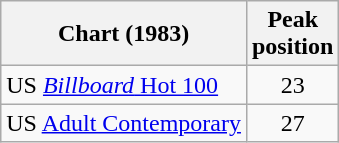<table class="wikitable">
<tr>
<th>Chart (1983)</th>
<th>Peak<br>position</th>
</tr>
<tr>
<td>US <a href='#'><em>Billboard</em> Hot 100</a></td>
<td style="text-align:center;">23</td>
</tr>
<tr>
<td>US <a href='#'>Adult Contemporary</a></td>
<td style="text-align:center;">27</td>
</tr>
</table>
